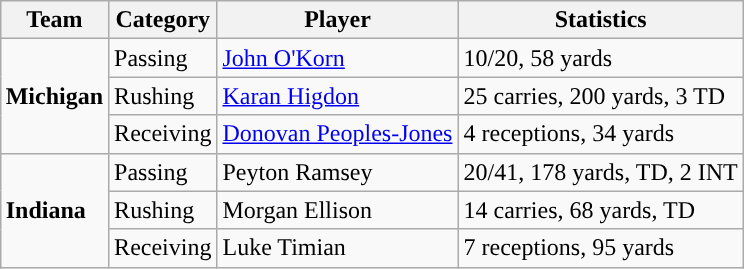<table class="wikitable" style="float: right;">
<tr>
<th>Team</th>
<th>Category</th>
<th>Player</th>
<th>Statistics</th>
</tr>
<tr>
<td rowspan=3><strong>Michigan</strong></td>
<td>Passing</td>
<td><a href='#'>John O'Korn</a></td>
<td>10/20, 58 yards</td>
</tr>
<tr>
<td>Rushing</td>
<td><a href='#'>Karan Higdon</a></td>
<td>25 carries, 200 yards, 3 TD</td>
</tr>
<tr>
<td>Receiving</td>
<td><a href='#'>Donovan Peoples-Jones</a></td>
<td>4 receptions, 34 yards</td>
</tr>
<tr>
<td rowspan=3><strong>Indiana</strong></td>
<td>Passing</td>
<td>Peyton Ramsey</td>
<td>20/41, 178 yards, TD, 2 INT</td>
</tr>
<tr>
<td>Rushing</td>
<td>Morgan Ellison</td>
<td>14 carries, 68 yards, TD</td>
</tr>
<tr>
<td>Receiving</td>
<td>Luke Timian</td>
<td>7 receptions, 95 yards</td>
</tr>
</table>
